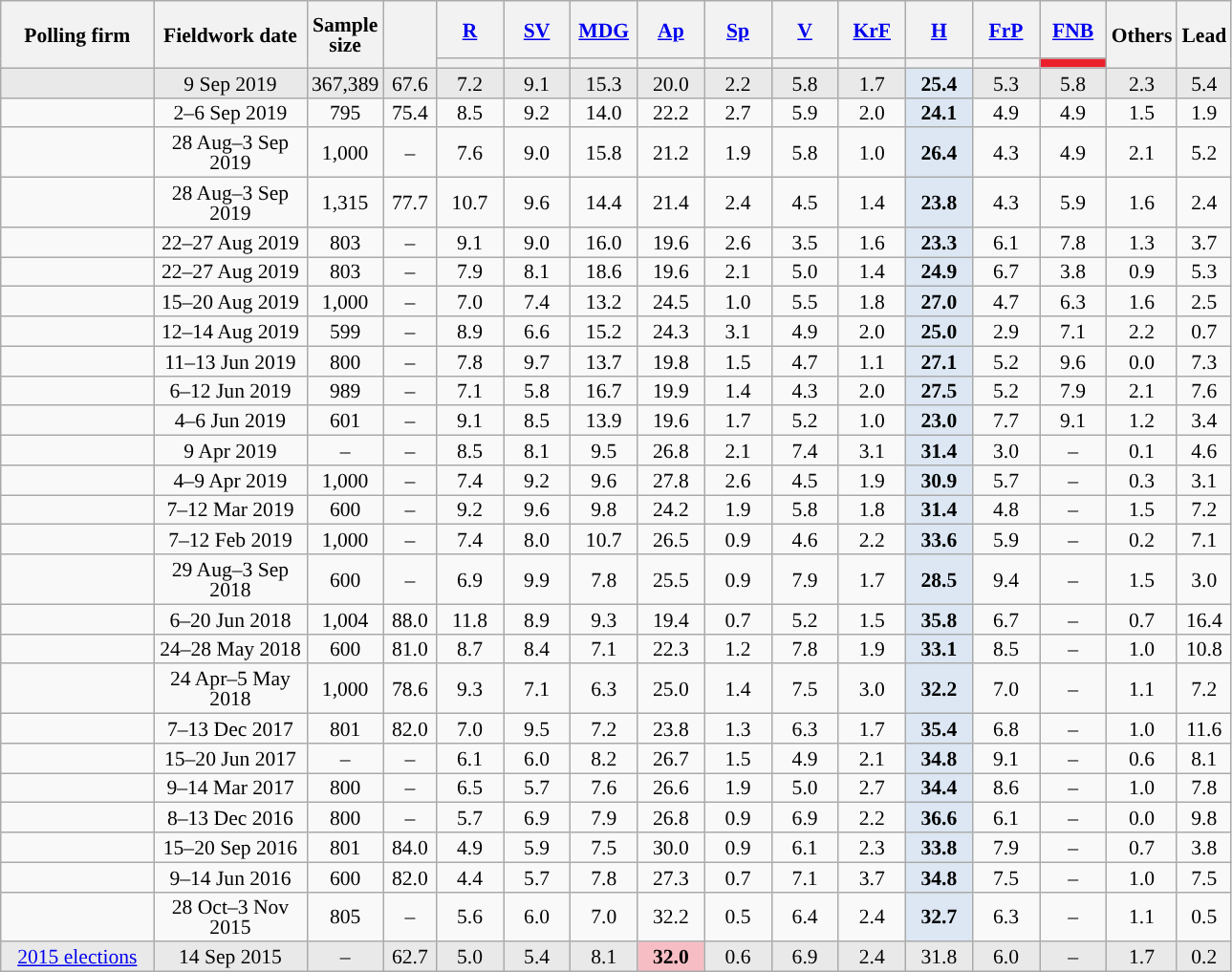<table class="wikitable sortable" style="text-align:center;font-size:90%;line-height:14px;">
<tr style="height:40px;">
<th style="width:100px;" rowspan="2">Polling firm</th>
<th style="width:100px;" rowspan="2">Fieldwork date</th>
<th style="width:35px;" rowspan="2">Sample<br>size</th>
<th style="width:30px;" rowspan="2"></th>
<th class="unsortable" style="width:40px;"><a href='#'>R</a></th>
<th class="unsortable" style="width:40px;"><a href='#'>SV</a></th>
<th class="unsortable" style="width:40px;"><a href='#'>MDG</a></th>
<th class="unsortable" style="width:40px;"><a href='#'>Ap</a></th>
<th class="unsortable" style="width:40px;"><a href='#'>Sp</a></th>
<th class="unsortable" style="width:40px;"><a href='#'>V</a></th>
<th class="unsortable" style="width:40px;"><a href='#'>KrF</a></th>
<th class="unsortable" style="width:40px;"><a href='#'>H</a></th>
<th class="unsortable" style="width:40px;"><a href='#'>FrP</a></th>
<th class="unsortable" style="width:40px;"><a href='#'>FNB</a></th>
<th class="unsortable" style="width:30px;" rowspan="2">Others</th>
<th style="width:30px;" rowspan="2">Lead</th>
</tr>
<tr>
<th style="background:"></th>
<th style="background:"></th>
<th style="background:"></th>
<th style="background:"></th>
<th style="background:"></th>
<th style="background:"></th>
<th style="background:"></th>
<th style="background:"></th>
<th style="background:"></th>
<th style="background:#EA212D;"></th>
</tr>
<tr style="background:#E9E9E9;">
<td></td>
<td data-sort-value="2019-09-09">9 Sep 2019</td>
<td>367,389</td>
<td>67.6</td>
<td>7.2</td>
<td>9.1</td>
<td>15.3</td>
<td>20.0</td>
<td>2.2</td>
<td>5.8</td>
<td>1.7</td>
<td style="background:#DCE7F3;"><strong>25.4</strong></td>
<td>5.3</td>
<td>5.8</td>
<td>2.3</td>
<td style="background:">5.4</td>
</tr>
<tr>
<td></td>
<td data-sort-value="2019-09-07">2–6 Sep 2019</td>
<td>795</td>
<td>75.4</td>
<td>8.5</td>
<td>9.2</td>
<td>14.0</td>
<td>22.2</td>
<td>2.7</td>
<td>5.9</td>
<td>2.0</td>
<td style="background:#DCE7F3;"><strong>24.1</strong></td>
<td>4.9</td>
<td>4.9</td>
<td>1.5</td>
<td style="background:">1.9</td>
</tr>
<tr>
<td></td>
<td data-sort-value="2019-09-05">28 Aug–3 Sep 2019</td>
<td>1,000</td>
<td>–</td>
<td>7.6</td>
<td>9.0</td>
<td>15.8</td>
<td>21.2</td>
<td>1.9</td>
<td>5.8</td>
<td>1.0</td>
<td style="background:#DCE7F3;"><strong>26.4</strong></td>
<td>4.3</td>
<td>4.9</td>
<td>2.1</td>
<td style="background:">5.2</td>
</tr>
<tr>
<td></td>
<td data-sort-value="2019-09-04">28 Aug–3 Sep 2019</td>
<td>1,315</td>
<td>77.7</td>
<td>10.7</td>
<td>9.6</td>
<td>14.4</td>
<td>21.4</td>
<td>2.4</td>
<td>4.5</td>
<td>1.4</td>
<td style="background:#DCE7F3;"><strong>23.8</strong></td>
<td>4.3</td>
<td>5.9</td>
<td>1.6</td>
<td style="background:">2.4</td>
</tr>
<tr>
<td></td>
<td data-sort-value="2019-08-28">22–27 Aug 2019</td>
<td>803</td>
<td>–</td>
<td>9.1</td>
<td>9.0</td>
<td>16.0</td>
<td>19.6</td>
<td>2.6</td>
<td>3.5</td>
<td>1.6</td>
<td style="background:#DCE7F3;"><strong>23.3</strong></td>
<td>6.1</td>
<td>7.8</td>
<td>1.3</td>
<td style="background:">3.7</td>
</tr>
<tr>
<td></td>
<td data-sort-value="2019-08-28">22–27 Aug 2019</td>
<td>803</td>
<td>–</td>
<td>7.9</td>
<td>8.1</td>
<td>18.6</td>
<td>19.6</td>
<td>2.1</td>
<td>5.0</td>
<td>1.4</td>
<td style="background:#DCE7F3;"><strong>24.9</strong></td>
<td>6.7</td>
<td>3.8</td>
<td>0.9</td>
<td style="background:">5.3</td>
</tr>
<tr>
<td></td>
<td data-sort-value="2019-08-23">15–20 Aug 2019</td>
<td>1,000</td>
<td>–</td>
<td>7.0</td>
<td>7.4</td>
<td>13.2</td>
<td>24.5</td>
<td>1.0</td>
<td>5.5</td>
<td>1.8</td>
<td style="background:#DCE7F3;"><strong>27.0</strong></td>
<td>4.7</td>
<td>6.3</td>
<td>1.6</td>
<td style="background:">2.5</td>
</tr>
<tr>
<td></td>
<td data-sort-value="2019-08-19">12–14 Aug 2019</td>
<td>599</td>
<td>–</td>
<td>8.9</td>
<td>6.6</td>
<td>15.2</td>
<td>24.3</td>
<td>3.1</td>
<td>4.9</td>
<td>2.0</td>
<td style="background:#DCE7F3;"><strong>25.0</strong></td>
<td>2.9</td>
<td>7.1</td>
<td>2.2</td>
<td style="background:">0.7</td>
</tr>
<tr>
<td></td>
<td data-sort-value="2019-06-13">11–13 Jun 2019</td>
<td>800</td>
<td>–</td>
<td>7.8</td>
<td>9.7</td>
<td>13.7</td>
<td>19.8</td>
<td>1.5</td>
<td>4.7</td>
<td>1.1</td>
<td style="background:#DCE7F3;"><strong>27.1</strong></td>
<td>5.2</td>
<td>9.6</td>
<td>0.0</td>
<td style="background:">7.3</td>
</tr>
<tr>
<td></td>
<td data-sort-value="2019-06-12">6–12 Jun 2019</td>
<td>989</td>
<td>–</td>
<td>7.1</td>
<td>5.8</td>
<td>16.7</td>
<td>19.9</td>
<td>1.4</td>
<td>4.3</td>
<td>2.0</td>
<td style="background:#DCE7F3;"><strong>27.5</strong></td>
<td>5.2</td>
<td>7.9</td>
<td>2.1</td>
<td style="background:">7.6</td>
</tr>
<tr>
<td></td>
<td data-sort-value="2019-06-06">4–6 Jun 2019</td>
<td>601</td>
<td>–</td>
<td>9.1</td>
<td>8.5</td>
<td>13.9</td>
<td>19.6</td>
<td>1.7</td>
<td>5.2</td>
<td>1.0</td>
<td style="background:#DCE7F3;"><strong>23.0</strong></td>
<td>7.7</td>
<td>9.1</td>
<td>1.2</td>
<td style="background:">3.4</td>
</tr>
<tr>
<td></td>
<td data-sort-value="2019-04-09">9 Apr 2019</td>
<td>–</td>
<td>–</td>
<td>8.5</td>
<td>8.1</td>
<td>9.5</td>
<td>26.8</td>
<td>2.1</td>
<td>7.4</td>
<td>3.1</td>
<td style="background:#DCE7F3;"><strong>31.4</strong></td>
<td>3.0</td>
<td>–</td>
<td>0.1</td>
<td style="background:">4.6</td>
</tr>
<tr>
<td></td>
<td data-sort-value="2019-04-09">4–9 Apr 2019</td>
<td>1,000</td>
<td>–</td>
<td>7.4</td>
<td>9.2</td>
<td>9.6</td>
<td>27.8</td>
<td>2.6</td>
<td>4.5</td>
<td>1.9</td>
<td style="background:#DCE7F3;"><strong>30.9</strong></td>
<td>5.7</td>
<td>–</td>
<td>0.3</td>
<td style="background:">3.1</td>
</tr>
<tr>
<td></td>
<td data-sort-value="2019-03-12">7–12 Mar 2019</td>
<td>600</td>
<td>–</td>
<td>9.2</td>
<td>9.6</td>
<td>9.8</td>
<td>24.2</td>
<td>1.9</td>
<td>5.8</td>
<td>1.8</td>
<td style="background:#DCE7F3;"><strong>31.4</strong></td>
<td>4.8</td>
<td>–</td>
<td>1.5</td>
<td style="background:">7.2</td>
</tr>
<tr>
<td></td>
<td data-sort-value="2019-02-12">7–12 Feb 2019</td>
<td>1,000</td>
<td>–</td>
<td>7.4</td>
<td>8.0</td>
<td>10.7</td>
<td>26.5</td>
<td>0.9</td>
<td>4.6</td>
<td>2.2</td>
<td style="background:#DCE7F3;"><strong>33.6</strong></td>
<td>5.9</td>
<td>–</td>
<td>0.2</td>
<td style="background:">7.1</td>
</tr>
<tr>
<td></td>
<td data-sort-value="2018-09-03">29 Aug–3 Sep 2018</td>
<td>600</td>
<td>–</td>
<td>6.9</td>
<td>9.9</td>
<td>7.8</td>
<td>25.5</td>
<td>0.9</td>
<td>7.9</td>
<td>1.7</td>
<td style="background:#DCE7F3;"><strong>28.5</strong></td>
<td>9.4</td>
<td>–</td>
<td>1.5</td>
<td style="background:">3.0</td>
</tr>
<tr>
<td></td>
<td data-sort-value="2018-06-20">6–20 Jun 2018</td>
<td>1,004</td>
<td>88.0</td>
<td>11.8</td>
<td>8.9</td>
<td>9.3</td>
<td>19.4</td>
<td>0.7</td>
<td>5.2</td>
<td>1.5</td>
<td style="background:#DCE7F3;"><strong>35.8</strong></td>
<td>6.7</td>
<td>–</td>
<td>0.7</td>
<td style="background:">16.4</td>
</tr>
<tr>
<td></td>
<td data-sort-value="2018-05-28">24–28 May 2018</td>
<td>600</td>
<td>81.0</td>
<td>8.7</td>
<td>8.4</td>
<td>7.1</td>
<td>22.3</td>
<td>1.2</td>
<td>7.8</td>
<td>1.9</td>
<td style="background:#DCE7F3;"><strong>33.1</strong></td>
<td>8.5</td>
<td>–</td>
<td>1.0</td>
<td style="background:">10.8</td>
</tr>
<tr>
<td></td>
<td data-sort-value="2018-05-05">24 Apr–5 May 2018</td>
<td>1,000</td>
<td>78.6</td>
<td>9.3</td>
<td>7.1</td>
<td>6.3</td>
<td>25.0</td>
<td>1.4</td>
<td>7.5</td>
<td>3.0</td>
<td style="background:#DCE7F3;"><strong>32.2</strong></td>
<td>7.0</td>
<td>–</td>
<td>1.1</td>
<td style="background:">7.2</td>
</tr>
<tr>
<td></td>
<td data-sort-value="2017-12-13">7–13 Dec 2017</td>
<td>801</td>
<td>82.0</td>
<td>7.0</td>
<td>9.5</td>
<td>7.2</td>
<td>23.8</td>
<td>1.3</td>
<td>6.3</td>
<td>1.7</td>
<td style="background:#DCE7F3;"><strong>35.4</strong></td>
<td>6.8</td>
<td>–</td>
<td>1.0</td>
<td style="background:">11.6</td>
</tr>
<tr>
<td></td>
<td data-sort-value="2017-06-20">15–20 Jun 2017</td>
<td>–</td>
<td>–</td>
<td>6.1</td>
<td>6.0</td>
<td>8.2</td>
<td>26.7</td>
<td>1.5</td>
<td>4.9</td>
<td>2.1</td>
<td style="background:#DCE7F3;"><strong>34.8</strong></td>
<td>9.1</td>
<td>–</td>
<td>0.6</td>
<td style="background:">8.1</td>
</tr>
<tr>
<td></td>
<td data-sort-value="2017-03-14">9–14 Mar 2017</td>
<td>800</td>
<td>–</td>
<td>6.5</td>
<td>5.7</td>
<td>7.6</td>
<td>26.6</td>
<td>1.9</td>
<td>5.0</td>
<td>2.7</td>
<td style="background:#DCE7F3;"><strong>34.4</strong></td>
<td>8.6</td>
<td>–</td>
<td>1.0</td>
<td style="background:">7.8</td>
</tr>
<tr>
<td></td>
<td data-sort-value="2016-12-13">8–13 Dec 2016</td>
<td>800</td>
<td>–</td>
<td>5.7</td>
<td>6.9</td>
<td>7.9</td>
<td>26.8</td>
<td>0.9</td>
<td>6.9</td>
<td>2.2</td>
<td style="background:#DCE7F3;"><strong>36.6</strong></td>
<td>6.1</td>
<td>–</td>
<td>0.0</td>
<td style="background:">9.8</td>
</tr>
<tr>
<td></td>
<td data-sort-value="2016-09-20">15–20 Sep 2016</td>
<td>801</td>
<td>84.0</td>
<td>4.9</td>
<td>5.9</td>
<td>7.5</td>
<td>30.0</td>
<td>0.9</td>
<td>6.1</td>
<td>2.3</td>
<td style="background:#DCE7F3;"><strong>33.8</strong></td>
<td>7.9</td>
<td>–</td>
<td>0.7</td>
<td style="background:">3.8</td>
</tr>
<tr>
<td></td>
<td data-sort-value="2016-06-14">9–14 Jun 2016</td>
<td>600</td>
<td>82.0</td>
<td>4.4</td>
<td>5.7</td>
<td>7.8</td>
<td>27.3</td>
<td>0.7</td>
<td>7.1</td>
<td>3.7</td>
<td style="background:#DCE7F3;"><strong>34.8</strong></td>
<td>7.5</td>
<td>–</td>
<td>1.0</td>
<td style="background:">7.5</td>
</tr>
<tr>
<td></td>
<td data-sort-value="2015-11-03">28 Oct–3 Nov 2015</td>
<td>805</td>
<td>–</td>
<td>5.6</td>
<td>6.0</td>
<td>7.0</td>
<td>32.2</td>
<td>0.5</td>
<td>6.4</td>
<td>2.4</td>
<td style="background:#DCE7F3;"><strong>32.7</strong></td>
<td>6.3</td>
<td>–</td>
<td>1.1</td>
<td style="background:">0.5</td>
</tr>
<tr style="background:#E9E9E9;">
<td><a href='#'>2015 elections</a></td>
<td data-sort-value="2015-09-14">14 Sep 2015</td>
<td>–</td>
<td>62.7</td>
<td>5.0</td>
<td>5.4</td>
<td>8.1</td>
<td style="background:#F7BDC5;"><strong>32.0</strong></td>
<td>0.6</td>
<td>6.9</td>
<td>2.4</td>
<td>31.8</td>
<td>6.0</td>
<td>–</td>
<td>1.7</td>
<td style="background:">0.2</td>
</tr>
</table>
